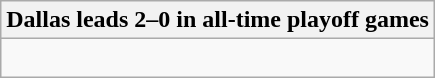<table class="wikitable collapsible collapsed">
<tr>
<th>Dallas leads 2–0 in all-time playoff games</th>
</tr>
<tr>
<td><br>
</td>
</tr>
</table>
